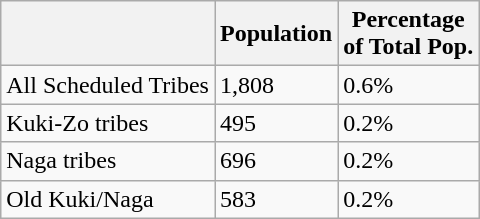<table class="wikitable">
<tr>
<th></th>
<th>Population</th>
<th>Percentage<br>of Total Pop.</th>
</tr>
<tr>
<td>All Scheduled Tribes</td>
<td>1,808</td>
<td>0.6%</td>
</tr>
<tr>
<td>Kuki-Zo tribes</td>
<td>495</td>
<td>0.2%</td>
</tr>
<tr>
<td>Naga tribes</td>
<td>696</td>
<td>0.2%</td>
</tr>
<tr>
<td>Old Kuki/Naga</td>
<td>583</td>
<td>0.2%</td>
</tr>
</table>
